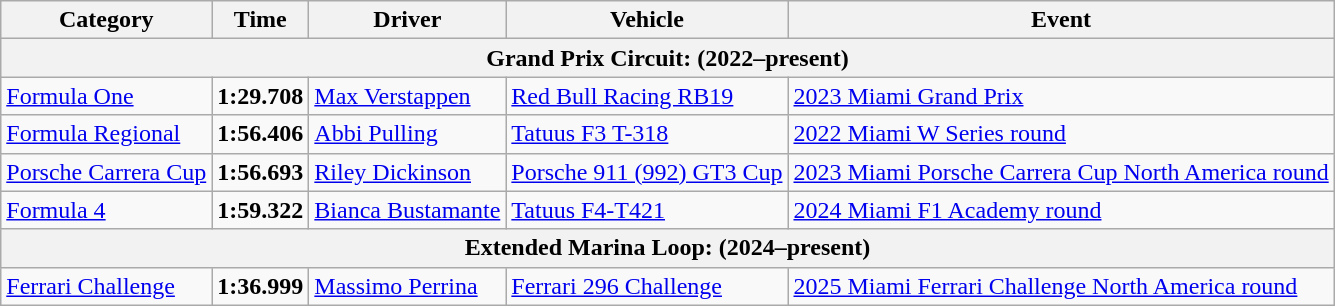<table class=wikitable>
<tr>
<th>Category</th>
<th>Time</th>
<th>Driver</th>
<th>Vehicle</th>
<th>Event</th>
</tr>
<tr>
<th colspan=5>Grand Prix Circuit:  (2022–present)</th>
</tr>
<tr>
<td><a href='#'>Formula One</a></td>
<td><strong>1:29.708</strong></td>
<td><a href='#'>Max Verstappen</a></td>
<td><a href='#'>Red Bull Racing RB19</a></td>
<td><a href='#'>2023 Miami Grand Prix</a></td>
</tr>
<tr>
<td><a href='#'>Formula Regional</a></td>
<td><strong>1:56.406</strong></td>
<td><a href='#'>Abbi Pulling</a></td>
<td><a href='#'>Tatuus F3 T-318</a></td>
<td><a href='#'>2022 Miami W Series round</a></td>
</tr>
<tr>
<td><a href='#'>Porsche Carrera Cup</a></td>
<td><strong>1:56.693</strong></td>
<td><a href='#'>Riley Dickinson</a></td>
<td><a href='#'>Porsche 911 (992) GT3 Cup</a></td>
<td><a href='#'>2023 Miami Porsche Carrera Cup North America round</a></td>
</tr>
<tr>
<td><a href='#'>Formula 4</a></td>
<td><strong>1:59.322</strong></td>
<td><a href='#'>Bianca Bustamante</a></td>
<td><a href='#'>Tatuus F4-T421</a></td>
<td><a href='#'>2024 Miami F1 Academy round</a></td>
</tr>
<tr>
<th colspan=5>Extended Marina Loop:  (2024–present)</th>
</tr>
<tr>
<td><a href='#'>Ferrari Challenge</a></td>
<td><strong>1:36.999</strong></td>
<td><a href='#'>Massimo Perrina</a></td>
<td><a href='#'>Ferrari 296 Challenge</a></td>
<td><a href='#'>2025 Miami Ferrari Challenge North America round</a></td>
</tr>
</table>
